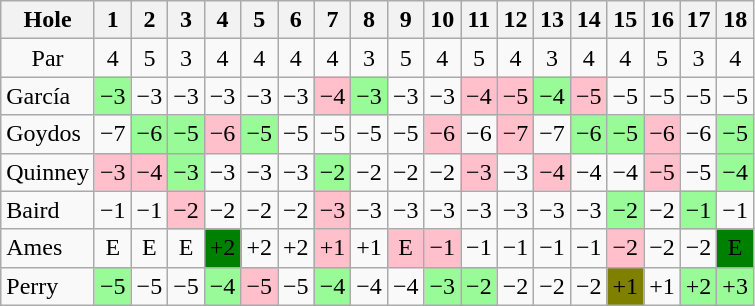<table class="wikitable" style="text-align:center">
<tr>
<th>Hole</th>
<th>1</th>
<th>2</th>
<th>3</th>
<th>4</th>
<th>5</th>
<th>6</th>
<th>7</th>
<th>8</th>
<th>9</th>
<th>10</th>
<th>11</th>
<th>12</th>
<th>13</th>
<th>14</th>
<th>15</th>
<th>16</th>
<th>17</th>
<th>18</th>
</tr>
<tr>
<td>Par</td>
<td>4</td>
<td>5</td>
<td>3</td>
<td>4</td>
<td>4</td>
<td>4</td>
<td>4</td>
<td>3</td>
<td>5</td>
<td>4</td>
<td>5</td>
<td>4</td>
<td>3</td>
<td>4</td>
<td>4</td>
<td>5</td>
<td>3</td>
<td>4</td>
</tr>
<tr>
<td align=left> García</td>
<td style="background: PaleGreen;">−3</td>
<td>−3</td>
<td>−3</td>
<td>−3</td>
<td>−3</td>
<td>−3</td>
<td style="background: Pink;">−4</td>
<td style="background: PaleGreen;">−3</td>
<td>−3</td>
<td>−3</td>
<td style="background: Pink;">−4</td>
<td style="background: Pink;">−5</td>
<td style="background: PaleGreen;">−4</td>
<td style="background: Pink;">−5</td>
<td>−5</td>
<td>−5</td>
<td>−5</td>
<td>−5</td>
</tr>
<tr>
<td align=left> Goydos</td>
<td>−7</td>
<td style="background: PaleGreen;">−6</td>
<td style="background: PaleGreen;">−5</td>
<td style="background: Pink;">−6</td>
<td style="background: PaleGreen;">−5</td>
<td>−5</td>
<td>−5</td>
<td>−5</td>
<td>−5</td>
<td style="background: Pink;">−6</td>
<td>−6</td>
<td style="background: Pink;">−7</td>
<td>−7</td>
<td style="background: PaleGreen;">−6</td>
<td style="background: PaleGreen;">−5</td>
<td style="background: Pink;">−6</td>
<td>−6</td>
<td style="background: PaleGreen;">−5</td>
</tr>
<tr>
<td align=left> Quinney</td>
<td style="background: Pink;">−3</td>
<td style="background: Pink;">−4</td>
<td style="background: PaleGreen;">−3</td>
<td>−3</td>
<td>−3</td>
<td>−3</td>
<td style="background: PaleGreen;">−2</td>
<td>−2</td>
<td>−2</td>
<td>−2</td>
<td style="background: Pink;">−3</td>
<td>−3</td>
<td style="background: Pink;">−4</td>
<td>−4</td>
<td>−4</td>
<td style="background: Pink;">−5</td>
<td>−5</td>
<td style="background: PaleGreen;">−4</td>
</tr>
<tr>
<td align=left> Baird</td>
<td>−1</td>
<td>−1</td>
<td style="background: Pink;">−2</td>
<td>−2</td>
<td>−2</td>
<td>−2</td>
<td style="background: Pink;">−3</td>
<td>−3</td>
<td>−3</td>
<td>−3</td>
<td>−3</td>
<td>−3</td>
<td>−3</td>
<td>−3</td>
<td style="background: PaleGreen;">−2</td>
<td>−2</td>
<td style="background: PaleGreen;">−1</td>
<td>−1</td>
</tr>
<tr>
<td align=left> Ames</td>
<td>E</td>
<td>E</td>
<td>E</td>
<td style="background: Green;">+2</td>
<td>+2</td>
<td>+2</td>
<td style="background: Pink;">+1</td>
<td>+1</td>
<td style="background: Pink;">E</td>
<td style="background: Pink;">−1</td>
<td>−1</td>
<td>−1</td>
<td>−1</td>
<td>−1</td>
<td style="background: Pink;">−2</td>
<td>−2</td>
<td>−2</td>
<td style="background: Green;">E</td>
</tr>
<tr>
<td align=left> Perry</td>
<td style="background: PaleGreen;">−5</td>
<td>−5</td>
<td>−5</td>
<td style="background: PaleGreen;">−4</td>
<td style="background: Pink;">−5</td>
<td>−5</td>
<td style="background: PaleGreen;">−4</td>
<td>−4</td>
<td>−4</td>
<td style="background: PaleGreen;">−3</td>
<td style="background: PaleGreen;">−2</td>
<td>−2</td>
<td>−2</td>
<td>−2</td>
<td style="background: Olive;">+1</td>
<td>+1</td>
<td style="background: PaleGreen;">+2</td>
<td style="background: PaleGreen;">+3</td>
</tr>
</table>
